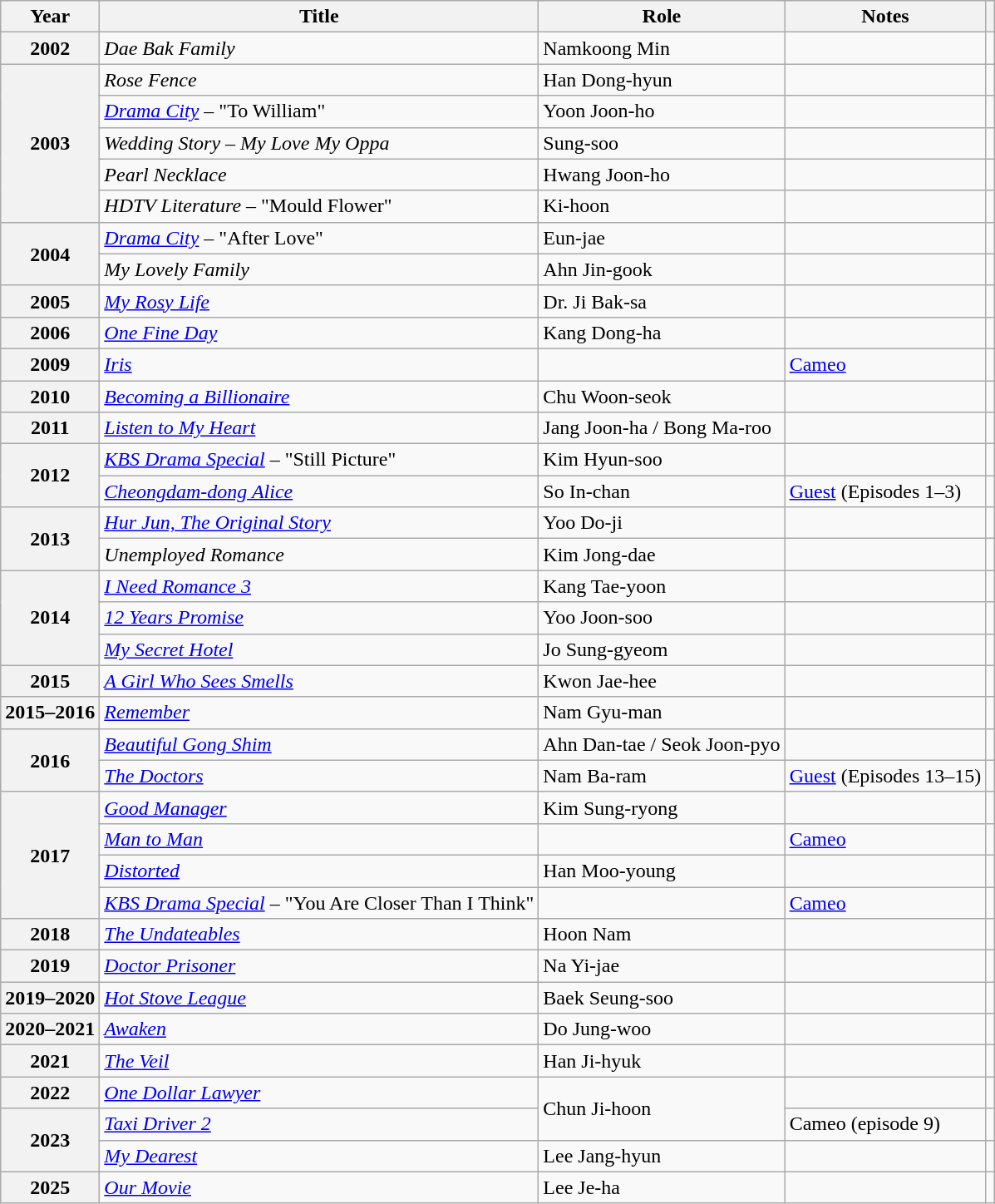<table class="wikitable plainrowheaders sortable">
<tr>
<th scope="col">Year</th>
<th scope="col">Title</th>
<th scope="col">Role</th>
<th scope="col">Notes</th>
<th scope="col" class="unsortable"></th>
</tr>
<tr>
<th scope="row">2002</th>
<td><em>Dae Bak Family</em></td>
<td>Namkoong Min</td>
<td></td>
<td style="text-align:center"></td>
</tr>
<tr>
<th scope="row" rowspan="5">2003</th>
<td><em>Rose Fence</em></td>
<td>Han Dong-hyun</td>
<td></td>
<td style="text-align:center"></td>
</tr>
<tr>
<td><em><a href='#'>Drama City</a></em> – "To William"</td>
<td>Yoon Joon-ho</td>
<td></td>
<td style="text-align:center"></td>
</tr>
<tr>
<td><em>Wedding Story – My Love My Oppa</em></td>
<td>Sung-soo</td>
<td></td>
<td style="text-align:center"></td>
</tr>
<tr>
<td><em>Pearl Necklace</em></td>
<td>Hwang Joon-ho</td>
<td></td>
<td style="text-align:center"></td>
</tr>
<tr>
<td><em>HDTV Literature</em> – "Mould Flower"</td>
<td>Ki-hoon</td>
<td></td>
<td style="text-align:center"></td>
</tr>
<tr>
<th scope="row" rowspan="2">2004</th>
<td><em><a href='#'>Drama City</a></em> – "After Love"</td>
<td>Eun-jae</td>
<td></td>
<td style="text-align:center"></td>
</tr>
<tr>
<td><em>My Lovely Family</em></td>
<td>Ahn Jin-gook</td>
<td></td>
<td style="text-align:center"></td>
</tr>
<tr>
<th scope="row">2005</th>
<td><em><a href='#'>My Rosy Life</a></em></td>
<td>Dr. Ji Bak-sa</td>
<td></td>
<td style="text-align:center"></td>
</tr>
<tr>
<th scope="row">2006</th>
<td><em><a href='#'>One Fine Day</a></em></td>
<td>Kang Dong-ha</td>
<td></td>
<td style="text-align:center"></td>
</tr>
<tr>
<th scope="row">2009</th>
<td><em><a href='#'>Iris</a></em></td>
<td></td>
<td><a href='#'>Cameo</a></td>
<td style="text-align:center"></td>
</tr>
<tr>
<th scope="row">2010</th>
<td><em><a href='#'>Becoming a Billionaire</a></em></td>
<td>Chu Woon-seok</td>
<td></td>
<td style="text-align:center"></td>
</tr>
<tr>
<th scope="row">2011</th>
<td><em><a href='#'>Listen to My Heart</a></em></td>
<td>Jang Joon-ha / Bong Ma-roo</td>
<td></td>
<td style="text-align:center"></td>
</tr>
<tr>
<th scope="row" rowspan="2">2012</th>
<td><em><a href='#'>KBS Drama Special</a></em> – "Still Picture"</td>
<td>Kim Hyun-soo</td>
<td></td>
<td style="text-align:center"></td>
</tr>
<tr>
<td><em><a href='#'>Cheongdam-dong Alice</a></em></td>
<td>So In-chan</td>
<td><a href='#'>Guest</a> (Episodes 1–3)</td>
<td style="text-align:center"></td>
</tr>
<tr>
<th scope="row" rowspan="2">2013</th>
<td><em><a href='#'>Hur Jun, The Original Story</a></em></td>
<td>Yoo Do-ji</td>
<td></td>
<td style="text-align:center"></td>
</tr>
<tr>
<td><em>Unemployed Romance</em></td>
<td>Kim Jong-dae</td>
<td></td>
<td style="text-align:center"></td>
</tr>
<tr>
<th scope="row" rowspan="3">2014</th>
<td><em><a href='#'>I Need Romance 3</a></em></td>
<td>Kang Tae-yoon</td>
<td></td>
<td style="text-align:center"></td>
</tr>
<tr>
<td><em><a href='#'>12 Years Promise</a></em></td>
<td>Yoo Joon-soo</td>
<td></td>
<td style="text-align:center"></td>
</tr>
<tr>
<td><em><a href='#'>My Secret Hotel</a></em></td>
<td>Jo Sung-gyeom</td>
<td></td>
<td style="text-align:center"></td>
</tr>
<tr>
<th scope="row">2015</th>
<td><em><a href='#'>A Girl Who Sees Smells</a></em></td>
<td>Kwon Jae-hee</td>
<td></td>
<td style="text-align:center"></td>
</tr>
<tr>
<th scope="row">2015–2016</th>
<td><em><a href='#'>Remember</a></em></td>
<td>Nam Gyu-man</td>
<td></td>
<td style="text-align:center"></td>
</tr>
<tr>
<th scope="row" rowspan="2">2016</th>
<td><em><a href='#'>Beautiful Gong Shim</a></em></td>
<td>Ahn Dan-tae / Seok Joon-pyo</td>
<td></td>
<td style="text-align:center"></td>
</tr>
<tr>
<td><em><a href='#'>The Doctors</a></em></td>
<td>Nam Ba-ram</td>
<td><a href='#'>Guest</a> (Episodes 13–15)</td>
<td style="text-align:center"></td>
</tr>
<tr>
<th scope="row" rowspan="4">2017</th>
<td><em><a href='#'>Good Manager</a></em></td>
<td>Kim Sung-ryong</td>
<td></td>
<td style="text-align:center"></td>
</tr>
<tr>
<td><em><a href='#'>Man to Man</a></em></td>
<td></td>
<td><a href='#'>Cameo</a></td>
<td style="text-align:center"></td>
</tr>
<tr>
<td><em><a href='#'>Distorted</a></em></td>
<td>Han Moo-young</td>
<td></td>
<td style="text-align:center"></td>
</tr>
<tr>
<td><em><a href='#'>KBS Drama Special</a></em> – "You Are Closer Than I Think"</td>
<td></td>
<td><a href='#'>Cameo</a></td>
<td style="text-align:center"></td>
</tr>
<tr>
<th scope="row">2018</th>
<td><em><a href='#'>The Undateables</a></em></td>
<td>Hoon Nam</td>
<td></td>
<td style="text-align:center"></td>
</tr>
<tr>
<th scope="row">2019</th>
<td><em><a href='#'>Doctor Prisoner</a></em></td>
<td>Na Yi-jae</td>
<td></td>
<td style="text-align:center"></td>
</tr>
<tr>
<th scope="row">2019–2020</th>
<td><em><a href='#'>Hot Stove League</a></em></td>
<td>Baek Seung-soo</td>
<td></td>
<td style="text-align:center"></td>
</tr>
<tr>
<th scope="row">2020–2021</th>
<td><em><a href='#'>Awaken</a></em></td>
<td>Do Jung-woo</td>
<td></td>
<td style="text-align:center"></td>
</tr>
<tr>
<th scope="row">2021</th>
<td><em><a href='#'>The Veil</a></em></td>
<td>Han Ji-hyuk</td>
<td></td>
<td style="text-align:center"></td>
</tr>
<tr>
<th scope="row">2022</th>
<td><em><a href='#'>One Dollar Lawyer</a></em></td>
<td rowspan="2">Chun Ji-hoon</td>
<td></td>
<td style="text-align:center"></td>
</tr>
<tr>
<th scope="row" rowspan="2">2023</th>
<td><em><a href='#'>Taxi Driver 2</a></em></td>
<td>Cameo (episode 9)</td>
<td style="text-align:center"></td>
</tr>
<tr>
<td><em><a href='#'>My Dearest</a></em></td>
<td>Lee Jang-hyun</td>
<td></td>
<td style="text-align:center"></td>
</tr>
<tr>
<th scope="row">2025</th>
<td><em><a href='#'>Our Movie</a></em></td>
<td>Lee Je-ha</td>
<td></td>
<td style="text-align:center"></td>
</tr>
</table>
